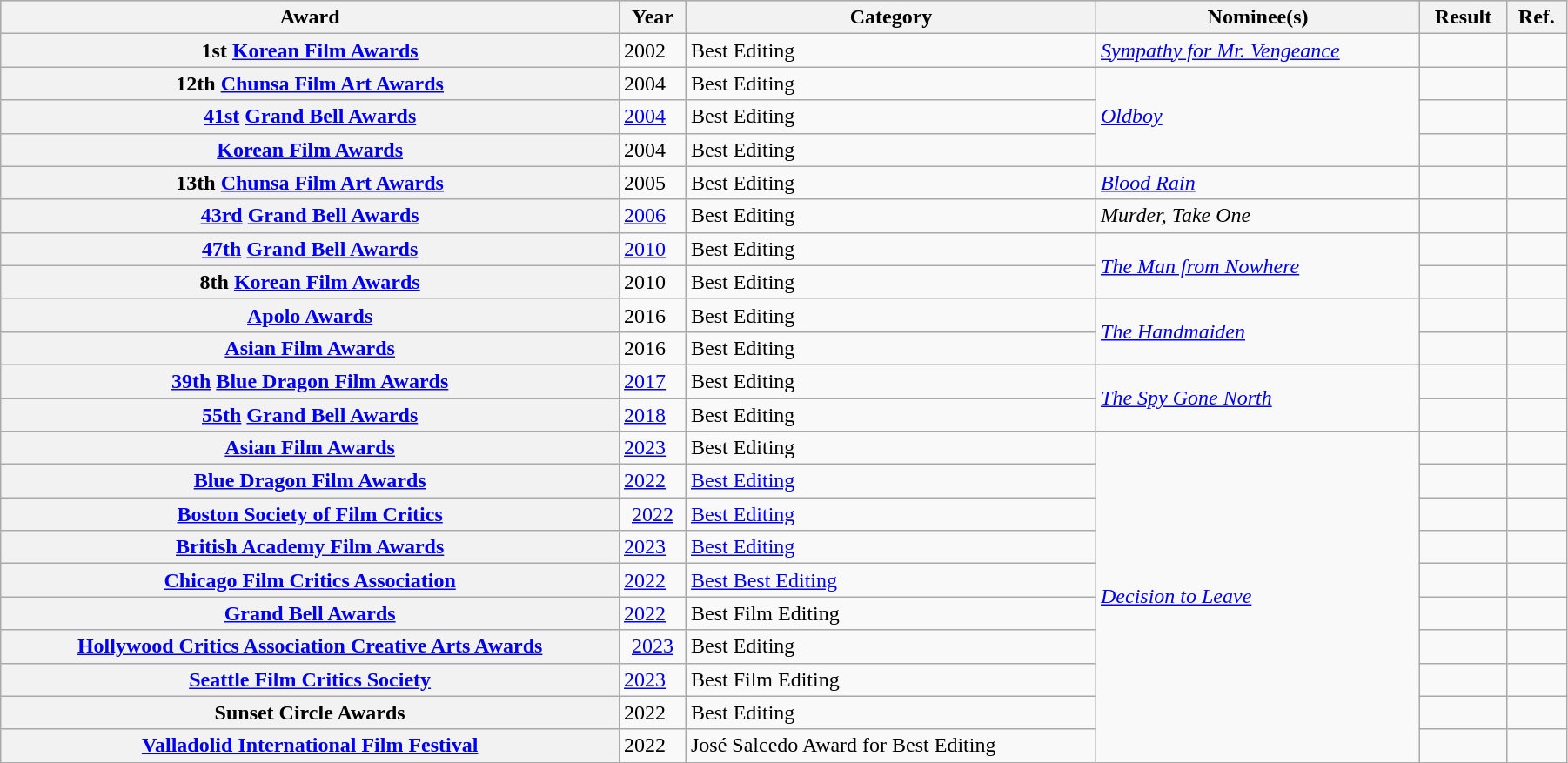<table class="wikitable plainrowheaders" width="95%;">
<tr style="background:#ccc; text-align:center;">
<th scope="col">Award</th>
<th scope="col">Year</th>
<th scope="col">Category</th>
<th scope="col">Nominee(s)</th>
<th scope="col">Result</th>
<th scope="col">Ref.</th>
</tr>
<tr>
<th scope="row">1st <a href='#'>Korean Film Awards</a></th>
<td>2002</td>
<td>Best Editing</td>
<td><em><a href='#'>Sympathy for Mr. Vengeance</a></em></td>
<td></td>
<td></td>
</tr>
<tr>
<th scope="row">12th <a href='#'>Chunsa Film Art Awards</a></th>
<td>2004</td>
<td>Best Editing</td>
<td rowspan="3"><em><a href='#'>Oldboy</a></em></td>
<td></td>
<td></td>
</tr>
<tr>
<th scope="row"><a href='#'>41st</a> <a href='#'>Grand Bell Awards</a></th>
<td><a href='#'>2004</a></td>
<td>Best Editing</td>
<td></td>
<td></td>
</tr>
<tr>
<th scope="row"><a href='#'>Korean Film Awards</a></th>
<td>2004</td>
<td>Best Editing</td>
<td></td>
<td></td>
</tr>
<tr>
<th scope="row">13th <a href='#'>Chunsa Film Art Awards</a></th>
<td>2005</td>
<td>Best Editing</td>
<td><a href='#'><em>Blood Rain</em></a></td>
<td></td>
<td></td>
</tr>
<tr>
<th scope="row"><a href='#'>43rd</a> <a href='#'>Grand Bell Awards</a></th>
<td><a href='#'>2006</a></td>
<td>Best Editing</td>
<td><em>Murder, Take One</em></td>
<td></td>
<td></td>
</tr>
<tr>
<th scope="row"><a href='#'>47th</a> <a href='#'>Grand Bell Awards</a></th>
<td><a href='#'>2010</a></td>
<td>Best Editing</td>
<td rowspan="2"><a href='#'><em>The Man from Nowhere</em></a></td>
<td></td>
<td></td>
</tr>
<tr>
<th scope="row">8th <a href='#'>Korean Film Awards</a></th>
<td>2010</td>
<td>Best Editing</td>
<td></td>
<td></td>
</tr>
<tr>
<th scope="row"><a href='#'>Apolo Awards</a></th>
<td>2016</td>
<td>Best Editing</td>
<td rowspan="2"><em><a href='#'>The Handmaiden</a></em></td>
<td></td>
<td></td>
</tr>
<tr>
<th scope="row"><a href='#'>Asian Film Awards</a></th>
<td>2016</td>
<td>Best Editing</td>
<td></td>
<td></td>
</tr>
<tr>
<th scope="row"><a href='#'>39th</a> <a href='#'>Blue Dragon Film Awards</a></th>
<td><a href='#'>2017</a></td>
<td>Best Editing</td>
<td rowspan="2"><em><a href='#'>The Spy Gone North</a></em></td>
<td></td>
<td></td>
</tr>
<tr>
<th scope="row"><a href='#'>55th</a> <a href='#'>Grand Bell Awards</a></th>
<td><a href='#'>2018</a></td>
<td>Best Editing</td>
<td></td>
<td></td>
</tr>
<tr>
<th scope="row"><a href='#'>Asian Film Awards</a></th>
<td><a href='#'>2023</a></td>
<td>Best Editing</td>
<td rowspan="10"><em><a href='#'>Decision to Leave</a></em></td>
<td></td>
<td></td>
</tr>
<tr>
<th scope="row"><a href='#'>Blue Dragon Film Awards</a></th>
<td><a href='#'>2022</a></td>
<td><a href='#'>Best Editing</a></td>
<td></td>
<td></td>
</tr>
<tr>
<th scope="row"><a href='#'>Boston Society of Film Critics</a></th>
<td align="center"><a href='#'>2022</a></td>
<td><a href='#'>Best Editing</a></td>
<td></td>
<td align="center"></td>
</tr>
<tr>
<th scope="row"><a href='#'>British Academy Film Awards</a></th>
<td><a href='#'>2023</a></td>
<td><a href='#'>Best Editing</a></td>
<td></td>
<td></td>
</tr>
<tr>
<th scope="row"><a href='#'>Chicago Film Critics Association</a></th>
<td><a href='#'>2022</a></td>
<td><a href='#'>Best Best Editing</a></td>
<td></td>
<td></td>
</tr>
<tr>
<th scope="row"><a href='#'>Grand Bell Awards</a></th>
<td><a href='#'>2022</a></td>
<td>Best Film Editing</td>
<td></td>
<td></td>
</tr>
<tr>
<th scope="row"><a href='#'>Hollywood Critics Association Creative Arts Awards</a></th>
<td align="center"><a href='#'>2023</a></td>
<td>Best Editing</td>
<td></td>
<td align="center"></td>
</tr>
<tr>
<th scope="row"><a href='#'>Seattle Film Critics Society</a></th>
<td><a href='#'>2023</a></td>
<td>Best Film Editing</td>
<td></td>
<td></td>
</tr>
<tr>
<th scope="row">Sunset Circle Awards</th>
<td>2022</td>
<td>Best Editing</td>
<td></td>
<td></td>
</tr>
<tr>
<th scope="row" rowspan="2"><a href='#'>Valladolid International Film Festival</a></th>
<td>2022</td>
<td>José Salcedo Award for Best Editing</td>
<td></td>
<td rowspan="2" style="text-align:center"></td>
</tr>
</table>
